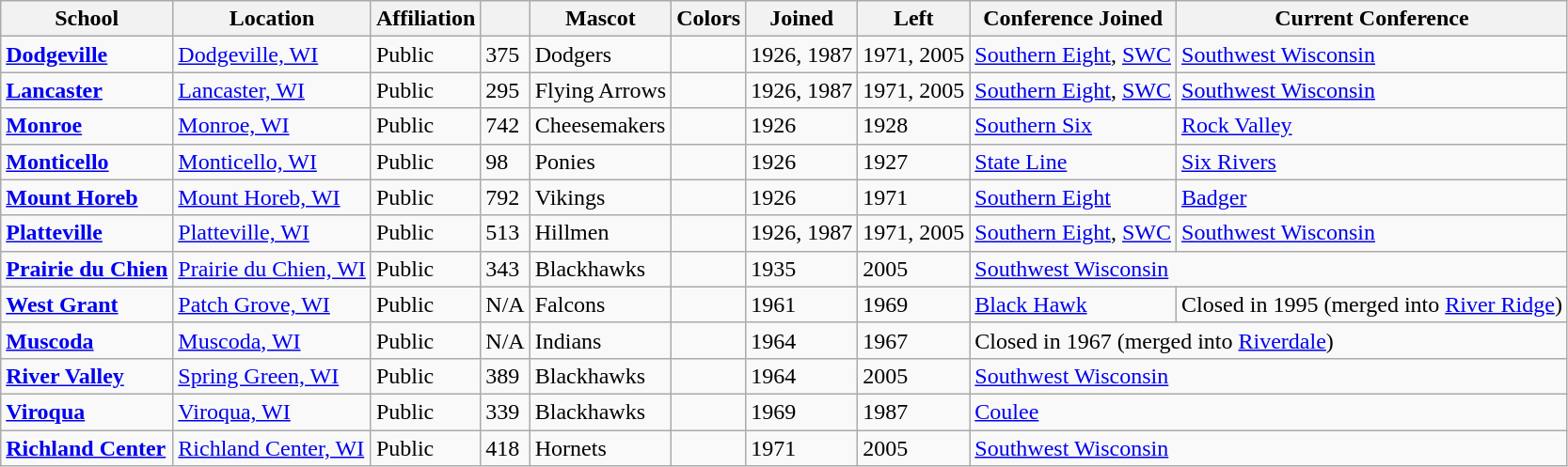<table class="wikitable sortable">
<tr>
<th>School</th>
<th>Location</th>
<th>Affiliation</th>
<th></th>
<th>Mascot</th>
<th>Colors</th>
<th>Joined</th>
<th>Left</th>
<th>Conference Joined</th>
<th>Current Conference</th>
</tr>
<tr>
<td><a href='#'><strong>Dodgeville</strong></a></td>
<td><a href='#'>Dodgeville, WI</a></td>
<td>Public</td>
<td>375</td>
<td>Dodgers</td>
<td> </td>
<td>1926, 1987</td>
<td>1971, 2005</td>
<td><a href='#'>Southern Eight</a>, <a href='#'>SWC</a></td>
<td><a href='#'>Southwest Wisconsin</a></td>
</tr>
<tr>
<td><a href='#'><strong>Lancaster</strong></a></td>
<td><a href='#'>Lancaster, WI</a></td>
<td>Public</td>
<td>295</td>
<td>Flying Arrows</td>
<td> </td>
<td>1926, 1987</td>
<td>1971, 2005</td>
<td><a href='#'>Southern Eight</a>, <a href='#'>SWC</a></td>
<td><a href='#'>Southwest Wisconsin</a></td>
</tr>
<tr>
<td><a href='#'><strong>Monroe</strong></a></td>
<td><a href='#'>Monroe, WI</a></td>
<td>Public</td>
<td>742</td>
<td>Cheesemakers</td>
<td> </td>
<td>1926</td>
<td>1928</td>
<td><a href='#'>Southern Six</a></td>
<td><a href='#'>Rock Valley</a></td>
</tr>
<tr>
<td><a href='#'><strong>Monticello</strong></a></td>
<td><a href='#'>Monticello, WI</a></td>
<td>Public</td>
<td>98</td>
<td>Ponies</td>
<td> </td>
<td>1926</td>
<td>1927</td>
<td><a href='#'>State Line</a></td>
<td><a href='#'>Six Rivers</a></td>
</tr>
<tr>
<td><a href='#'><strong>Mount Horeb</strong></a></td>
<td><a href='#'>Mount Horeb, WI</a></td>
<td>Public</td>
<td>792</td>
<td>Vikings</td>
<td> </td>
<td>1926</td>
<td>1971</td>
<td><a href='#'>Southern Eight</a></td>
<td><a href='#'>Badger</a></td>
</tr>
<tr>
<td><a href='#'><strong>Platteville</strong></a></td>
<td><a href='#'>Platteville, WI</a></td>
<td>Public</td>
<td>513</td>
<td>Hillmen</td>
<td> </td>
<td>1926, 1987</td>
<td>1971, 2005</td>
<td><a href='#'>Southern Eight</a>, <a href='#'>SWC</a></td>
<td><a href='#'>Southwest Wisconsin</a></td>
</tr>
<tr>
<td><a href='#'><strong>Prairie du Chien</strong></a></td>
<td><a href='#'>Prairie du Chien, WI</a></td>
<td>Public</td>
<td>343</td>
<td>Blackhawks</td>
<td> </td>
<td>1935</td>
<td>2005</td>
<td colspan="2"><a href='#'>Southwest Wisconsin</a></td>
</tr>
<tr>
<td><a href='#'><strong>West Grant</strong></a></td>
<td><a href='#'>Patch Grove, WI</a></td>
<td>Public</td>
<td>N/A</td>
<td>Falcons</td>
<td> </td>
<td>1961</td>
<td>1969</td>
<td><a href='#'>Black Hawk</a></td>
<td>Closed in 1995 (merged into <a href='#'>River Ridge</a>)</td>
</tr>
<tr>
<td><strong><a href='#'>Muscoda</a></strong></td>
<td><a href='#'>Muscoda, WI</a></td>
<td>Public</td>
<td>N/A</td>
<td>Indians</td>
<td> </td>
<td>1964</td>
<td>1967</td>
<td colspan="2">Closed in 1967 (merged into <a href='#'>Riverdale</a>)</td>
</tr>
<tr>
<td><a href='#'><strong>River Valley</strong></a></td>
<td><a href='#'>Spring Green, WI</a></td>
<td>Public</td>
<td>389</td>
<td>Blackhawks</td>
<td> </td>
<td>1964</td>
<td>2005</td>
<td colspan="2"><a href='#'>Southwest Wisconsin</a></td>
</tr>
<tr>
<td><a href='#'><strong>Viroqua</strong></a></td>
<td><a href='#'>Viroqua, WI</a></td>
<td>Public</td>
<td>339</td>
<td>Blackhawks</td>
<td> </td>
<td>1969</td>
<td>1987</td>
<td colspan="2"><a href='#'>Coulee</a></td>
</tr>
<tr>
<td><a href='#'><strong>Richland Center</strong></a></td>
<td><a href='#'>Richland Center, WI</a></td>
<td>Public</td>
<td>418</td>
<td>Hornets</td>
<td> </td>
<td>1971</td>
<td>2005</td>
<td colspan="2"><a href='#'>Southwest Wisconsin</a></td>
</tr>
</table>
